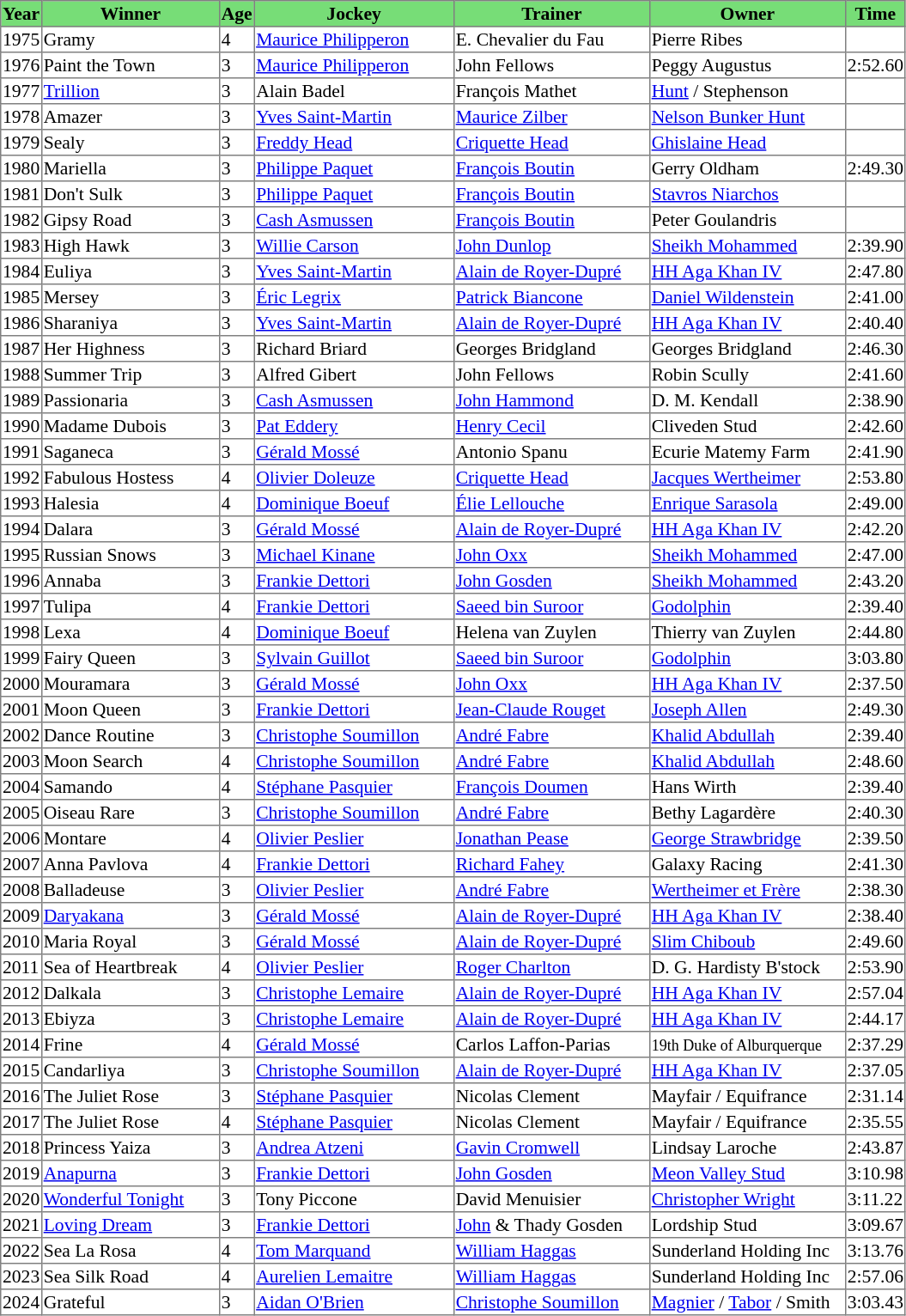<table class = "sortable" | border="1" style="border-collapse: collapse; font-size:90%">
<tr bgcolor="#77dd77" align="center">
<th>Year</th>
<th>Winner</th>
<th>Age</th>
<th>Jockey</th>
<th>Trainer</th>
<th>Owner</th>
<th>Time</th>
</tr>
<tr>
<td>1975</td>
<td width=135px>Gramy</td>
<td>4</td>
<td width=152px><a href='#'>Maurice Philipperon</a></td>
<td width=149px>E. Chevalier du Fau </td>
<td width=149px>Pierre Ribes</td>
<td></td>
</tr>
<tr>
<td>1976</td>
<td>Paint the Town</td>
<td>3</td>
<td><a href='#'>Maurice Philipperon</a></td>
<td>John Fellows</td>
<td>Peggy Augustus</td>
<td>2:52.60</td>
</tr>
<tr>
<td>1977</td>
<td><a href='#'>Trillion</a></td>
<td>3</td>
<td>Alain Badel</td>
<td>François Mathet</td>
<td><a href='#'>Hunt</a> / Stephenson </td>
<td></td>
</tr>
<tr>
<td>1978</td>
<td>Amazer</td>
<td>3</td>
<td><a href='#'>Yves Saint-Martin</a></td>
<td><a href='#'>Maurice Zilber</a></td>
<td><a href='#'>Nelson Bunker Hunt</a></td>
<td></td>
</tr>
<tr>
<td>1979</td>
<td>Sealy</td>
<td>3</td>
<td><a href='#'>Freddy Head</a></td>
<td><a href='#'>Criquette Head</a></td>
<td><a href='#'>Ghislaine Head</a></td>
<td></td>
</tr>
<tr>
<td>1980</td>
<td>Mariella</td>
<td>3</td>
<td><a href='#'>Philippe Paquet</a></td>
<td><a href='#'>François Boutin</a></td>
<td>Gerry Oldham</td>
<td>2:49.30</td>
</tr>
<tr>
<td>1981</td>
<td>Don't Sulk</td>
<td>3</td>
<td><a href='#'>Philippe Paquet</a></td>
<td><a href='#'>François Boutin</a></td>
<td><a href='#'>Stavros Niarchos</a></td>
<td></td>
</tr>
<tr>
<td>1982</td>
<td>Gipsy Road</td>
<td>3</td>
<td><a href='#'>Cash Asmussen</a></td>
<td><a href='#'>François Boutin</a></td>
<td>Peter Goulandris</td>
<td></td>
</tr>
<tr>
<td>1983</td>
<td>High Hawk</td>
<td>3</td>
<td><a href='#'>Willie Carson</a></td>
<td><a href='#'>John Dunlop</a></td>
<td><a href='#'>Sheikh Mohammed</a></td>
<td>2:39.90</td>
</tr>
<tr>
<td>1984</td>
<td>Euliya</td>
<td>3</td>
<td><a href='#'>Yves Saint-Martin</a></td>
<td><a href='#'>Alain de Royer-Dupré</a></td>
<td><a href='#'>HH Aga Khan IV</a></td>
<td>2:47.80</td>
</tr>
<tr>
<td>1985</td>
<td>Mersey</td>
<td>3</td>
<td><a href='#'>Éric Legrix</a></td>
<td><a href='#'>Patrick Biancone</a></td>
<td><a href='#'>Daniel Wildenstein</a></td>
<td>2:41.00</td>
</tr>
<tr>
<td>1986</td>
<td>Sharaniya</td>
<td>3</td>
<td><a href='#'>Yves Saint-Martin</a></td>
<td><a href='#'>Alain de Royer-Dupré</a></td>
<td><a href='#'>HH Aga Khan IV</a></td>
<td>2:40.40</td>
</tr>
<tr>
<td>1987</td>
<td>Her Highness</td>
<td>3</td>
<td>Richard Briard</td>
<td>Georges Bridgland</td>
<td>Georges Bridgland</td>
<td>2:46.30</td>
</tr>
<tr>
<td>1988</td>
<td>Summer Trip</td>
<td>3</td>
<td>Alfred Gibert</td>
<td>John Fellows</td>
<td>Robin Scully</td>
<td>2:41.60</td>
</tr>
<tr>
<td>1989</td>
<td>Passionaria</td>
<td>3</td>
<td><a href='#'>Cash Asmussen</a></td>
<td><a href='#'>John Hammond</a></td>
<td>D. M. Kendall</td>
<td>2:38.90</td>
</tr>
<tr>
<td>1990</td>
<td>Madame Dubois</td>
<td>3</td>
<td><a href='#'>Pat Eddery</a></td>
<td><a href='#'>Henry Cecil</a></td>
<td>Cliveden Stud</td>
<td>2:42.60</td>
</tr>
<tr>
<td>1991</td>
<td>Saganeca</td>
<td>3</td>
<td><a href='#'>Gérald Mossé</a></td>
<td>Antonio Spanu</td>
<td>Ecurie Matemy Farm</td>
<td>2:41.90</td>
</tr>
<tr>
<td>1992</td>
<td>Fabulous Hostess</td>
<td>4</td>
<td><a href='#'>Olivier Doleuze</a></td>
<td><a href='#'>Criquette Head</a></td>
<td><a href='#'>Jacques Wertheimer</a></td>
<td>2:53.80</td>
</tr>
<tr>
<td>1993</td>
<td>Halesia</td>
<td>4</td>
<td><a href='#'>Dominique Boeuf</a></td>
<td><a href='#'>Élie Lellouche</a></td>
<td><a href='#'>Enrique Sarasola</a></td>
<td>2:49.00</td>
</tr>
<tr>
<td>1994</td>
<td>Dalara</td>
<td>3</td>
<td><a href='#'>Gérald Mossé</a></td>
<td><a href='#'>Alain de Royer-Dupré</a></td>
<td><a href='#'>HH Aga Khan IV</a></td>
<td>2:42.20</td>
</tr>
<tr>
<td>1995</td>
<td>Russian Snows</td>
<td>3</td>
<td><a href='#'>Michael Kinane</a></td>
<td><a href='#'>John Oxx</a></td>
<td><a href='#'>Sheikh Mohammed</a></td>
<td>2:47.00</td>
</tr>
<tr>
<td>1996</td>
<td>Annaba</td>
<td>3</td>
<td><a href='#'>Frankie Dettori</a></td>
<td><a href='#'>John Gosden</a></td>
<td><a href='#'>Sheikh Mohammed</a></td>
<td>2:43.20</td>
</tr>
<tr>
<td>1997</td>
<td>Tulipa</td>
<td>4</td>
<td><a href='#'>Frankie Dettori</a></td>
<td><a href='#'>Saeed bin Suroor</a></td>
<td><a href='#'>Godolphin</a></td>
<td>2:39.40</td>
</tr>
<tr>
<td>1998</td>
<td>Lexa</td>
<td>4</td>
<td><a href='#'>Dominique Boeuf</a></td>
<td>Helena van Zuylen</td>
<td>Thierry van Zuylen</td>
<td>2:44.80</td>
</tr>
<tr>
<td>1999</td>
<td>Fairy Queen</td>
<td>3</td>
<td><a href='#'>Sylvain Guillot</a></td>
<td><a href='#'>Saeed bin Suroor</a></td>
<td><a href='#'>Godolphin</a></td>
<td>3:03.80</td>
</tr>
<tr>
<td>2000</td>
<td>Mouramara</td>
<td>3</td>
<td><a href='#'>Gérald Mossé</a></td>
<td><a href='#'>John Oxx</a></td>
<td><a href='#'>HH Aga Khan IV</a></td>
<td>2:37.50</td>
</tr>
<tr>
<td>2001</td>
<td>Moon Queen</td>
<td>3</td>
<td><a href='#'>Frankie Dettori</a></td>
<td><a href='#'>Jean-Claude Rouget</a></td>
<td><a href='#'>Joseph Allen</a></td>
<td>2:49.30</td>
</tr>
<tr>
<td>2002</td>
<td>Dance Routine</td>
<td>3</td>
<td><a href='#'>Christophe Soumillon</a></td>
<td><a href='#'>André Fabre</a></td>
<td><a href='#'>Khalid Abdullah</a></td>
<td>2:39.40</td>
</tr>
<tr>
<td>2003</td>
<td>Moon Search</td>
<td>4</td>
<td><a href='#'>Christophe Soumillon</a></td>
<td><a href='#'>André Fabre</a></td>
<td><a href='#'>Khalid Abdullah</a></td>
<td>2:48.60</td>
</tr>
<tr>
<td>2004</td>
<td>Samando</td>
<td>4</td>
<td><a href='#'>Stéphane Pasquier</a></td>
<td><a href='#'>François Doumen</a></td>
<td>Hans Wirth</td>
<td>2:39.40</td>
</tr>
<tr>
<td>2005</td>
<td>Oiseau Rare</td>
<td>3</td>
<td><a href='#'>Christophe Soumillon</a></td>
<td><a href='#'>André Fabre</a></td>
<td>Bethy Lagardère</td>
<td>2:40.30</td>
</tr>
<tr>
<td>2006</td>
<td>Montare</td>
<td>4</td>
<td><a href='#'>Olivier Peslier</a></td>
<td><a href='#'>Jonathan Pease</a></td>
<td><a href='#'>George Strawbridge</a></td>
<td>2:39.50</td>
</tr>
<tr>
<td>2007</td>
<td>Anna Pavlova</td>
<td>4</td>
<td><a href='#'>Frankie Dettori</a></td>
<td><a href='#'>Richard Fahey</a></td>
<td>Galaxy Racing</td>
<td>2:41.30</td>
</tr>
<tr>
<td>2008</td>
<td>Balladeuse</td>
<td>3</td>
<td><a href='#'>Olivier Peslier</a></td>
<td><a href='#'>André Fabre</a></td>
<td><a href='#'>Wertheimer et Frère</a></td>
<td>2:38.30</td>
</tr>
<tr>
<td>2009</td>
<td><a href='#'>Daryakana</a></td>
<td>3</td>
<td><a href='#'>Gérald Mossé</a></td>
<td><a href='#'>Alain de Royer-Dupré</a></td>
<td><a href='#'>HH Aga Khan IV</a></td>
<td>2:38.40</td>
</tr>
<tr>
<td>2010</td>
<td>Maria Royal</td>
<td>3</td>
<td><a href='#'>Gérald Mossé</a></td>
<td><a href='#'>Alain de Royer-Dupré</a></td>
<td><a href='#'>Slim Chiboub</a></td>
<td>2:49.60</td>
</tr>
<tr>
<td>2011</td>
<td>Sea of Heartbreak</td>
<td>4</td>
<td><a href='#'>Olivier Peslier</a></td>
<td><a href='#'>Roger Charlton</a></td>
<td>D. G. Hardisty B'stock</td>
<td>2:53.90</td>
</tr>
<tr>
<td>2012</td>
<td>Dalkala</td>
<td>3</td>
<td><a href='#'>Christophe Lemaire</a></td>
<td><a href='#'>Alain de Royer-Dupré</a></td>
<td><a href='#'>HH Aga Khan IV</a></td>
<td>2:57.04</td>
</tr>
<tr>
<td>2013</td>
<td>Ebiyza</td>
<td>3</td>
<td><a href='#'>Christophe Lemaire</a></td>
<td><a href='#'>Alain de Royer-Dupré</a></td>
<td><a href='#'>HH Aga Khan IV</a></td>
<td>2:44.17</td>
</tr>
<tr>
<td>2014</td>
<td>Frine</td>
<td>4</td>
<td><a href='#'>Gérald Mossé</a></td>
<td>Carlos Laffon-Parias</td>
<td><small>19th Duke of Alburquerque </small></td>
<td>2:37.29</td>
</tr>
<tr>
<td>2015</td>
<td>Candarliya</td>
<td>3</td>
<td><a href='#'>Christophe Soumillon</a></td>
<td><a href='#'>Alain de Royer-Dupré</a></td>
<td><a href='#'>HH Aga Khan IV</a></td>
<td>2:37.05</td>
</tr>
<tr>
<td>2016</td>
<td>The Juliet Rose</td>
<td>3</td>
<td><a href='#'>Stéphane Pasquier</a></td>
<td>Nicolas Clement</td>
<td>Mayfair / Equifrance </td>
<td>2:31.14</td>
</tr>
<tr>
<td>2017</td>
<td>The Juliet Rose</td>
<td>4</td>
<td><a href='#'>Stéphane Pasquier</a></td>
<td>Nicolas Clement</td>
<td>Mayfair / Equifrance </td>
<td>2:35.55</td>
</tr>
<tr>
<td>2018</td>
<td>Princess Yaiza</td>
<td>3</td>
<td><a href='#'>Andrea Atzeni</a></td>
<td><a href='#'>Gavin Cromwell</a></td>
<td>Lindsay Laroche</td>
<td>2:43.87</td>
</tr>
<tr>
<td>2019</td>
<td><a href='#'>Anapurna</a></td>
<td>3</td>
<td><a href='#'>Frankie Dettori</a></td>
<td><a href='#'>John Gosden</a></td>
<td><a href='#'>Meon Valley Stud</a></td>
<td>3:10.98</td>
</tr>
<tr>
<td>2020</td>
<td><a href='#'>Wonderful Tonight</a></td>
<td>3</td>
<td>Tony Piccone</td>
<td>David Menuisier</td>
<td><a href='#'>Christopher Wright</a></td>
<td>3:11.22</td>
</tr>
<tr>
<td>2021</td>
<td><a href='#'>Loving Dream</a></td>
<td>3</td>
<td><a href='#'>Frankie Dettori</a></td>
<td><a href='#'>John</a> & Thady Gosden</td>
<td>Lordship Stud</td>
<td>3:09.67</td>
</tr>
<tr>
<td>2022</td>
<td>Sea La Rosa</td>
<td>4</td>
<td><a href='#'>Tom Marquand</a></td>
<td><a href='#'>William Haggas</a></td>
<td>Sunderland Holding Inc</td>
<td>3:13.76</td>
</tr>
<tr>
<td>2023</td>
<td>Sea Silk Road</td>
<td>4</td>
<td><a href='#'>Aurelien Lemaitre</a></td>
<td><a href='#'>William Haggas</a></td>
<td>Sunderland Holding Inc</td>
<td>2:57.06</td>
</tr>
<tr>
<td>2024</td>
<td>Grateful</td>
<td>3</td>
<td><a href='#'>Aidan O'Brien</a></td>
<td><a href='#'>Christophe Soumillon</a></td>
<td><a href='#'>Magnier</a> / <a href='#'>Tabor</a> / Smith </td>
<td>3:03.43</td>
</tr>
</table>
